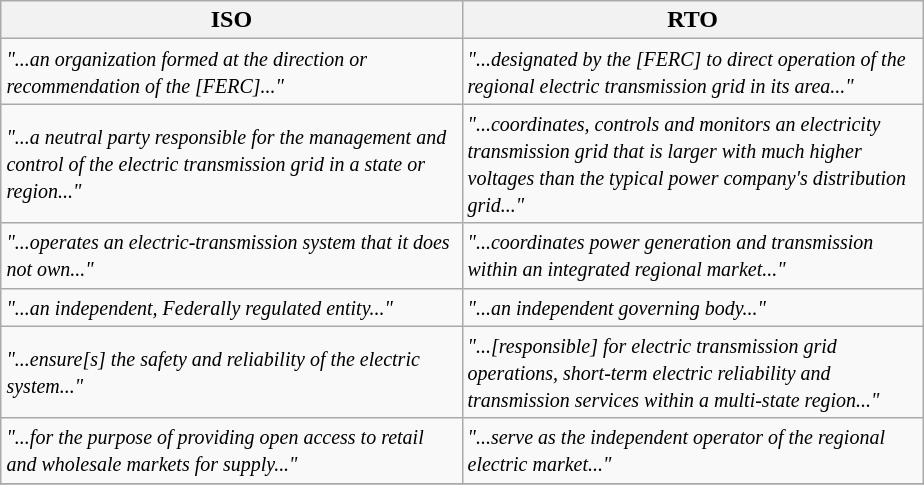<table class="wikitable" style="margin: 1em auto 1em auto">
<tr>
<th width="300">ISO</th>
<th width="300">RTO</th>
</tr>
<tr>
<td><small><em>"...an organization formed at the direction or recommendation of the [FERC]..."</em></small></td>
<td><small><em>"...designated by the [FERC] to direct operation of the regional electric transmission grid in its area..."</em></small></td>
</tr>
<tr>
<td><small><em>"...a neutral party responsible for the management and control of the electric transmission grid in a state or region..."</em></small></td>
<td><small><em>"...coordinates, controls and monitors an electricity transmission grid that is larger with much higher voltages than the typical power company's distribution grid..."</em></small></td>
</tr>
<tr>
<td><small><em>"...operates an electric-transmission system that it does not own..."</em></small></td>
<td><small><em>"...coordinates power generation and transmission within an integrated regional market..."</em></small></td>
</tr>
<tr>
<td><small><em>"...an independent, Federally regulated entity..."</em></small></td>
<td><small><em>"...an independent governing body..."</em></small></td>
</tr>
<tr>
<td><small><em>"...ensure[s] the safety and reliability of the electric system..."</em></small></td>
<td><small><em>"...[responsible] for electric transmission grid operations, short-term electric reliability and transmission services within a multi-state region..."</em></small></td>
</tr>
<tr>
<td><small><em>"...for the purpose of providing open access to retail and wholesale markets for supply..."</em></small></td>
<td><small><em>"...serve as the independent operator of the regional electric market..."</em></small></td>
</tr>
<tr>
</tr>
</table>
